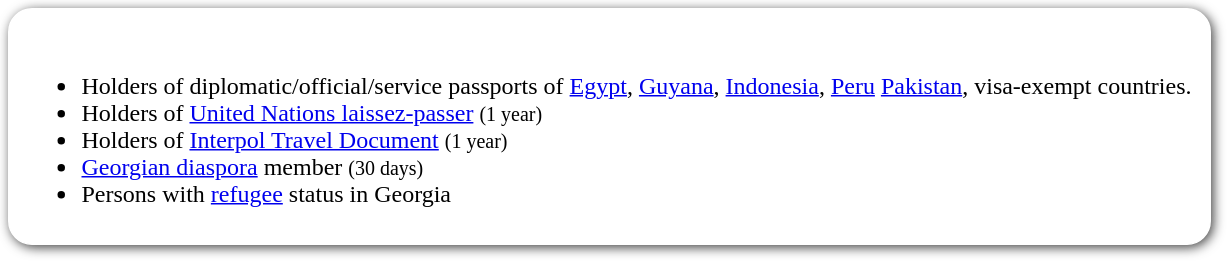<table style="border-radius:1em; box-shadow:0.1em 0.1em 0.5em rgba(0,0,0,0.75); background:white; border:1px solid white; padding:5px;">
<tr style="vertical-align:top;">
<td><br><ul><li>Holders of diplomatic/official/service passports of <a href='#'>Egypt</a>, <a href='#'>Guyana</a>, <a href='#'>Indonesia</a>,  <a href='#'>Peru</a>   <a href='#'>Pakistan</a>, visa-exempt countries.</li><li>Holders of <a href='#'>United Nations laissez-passer</a> <small>(1 year)</small></li><li>Holders of <a href='#'>Interpol Travel Document</a> <small>(1 year)</small></li><li><a href='#'>Georgian diaspora</a> member <small>(30 days)</small></li><li>Persons with <a href='#'>refugee</a> status in Georgia</li></ul></td>
<td></td>
</tr>
</table>
